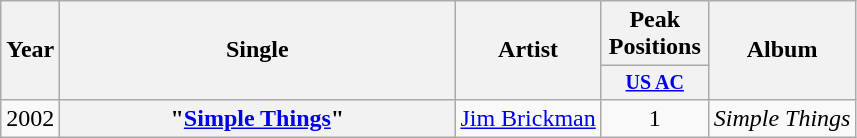<table class="wikitable plainrowheaders" style="text-align:center;">
<tr>
<th rowspan="2">Year</th>
<th rowspan="2" style="width:16em;">Single</th>
<th rowspan="2">Artist</th>
<th colspan="1">Peak Positions</th>
<th rowspan="2">Album</th>
</tr>
<tr style="font-size:smaller;">
<th width="65"><a href='#'>US AC</a></th>
</tr>
<tr>
<td>2002</td>
<th scope="row">"<a href='#'>Simple Things</a>"</th>
<td><a href='#'>Jim Brickman</a></td>
<td>1</td>
<td align="left"><em>Simple Things</em></td>
</tr>
</table>
